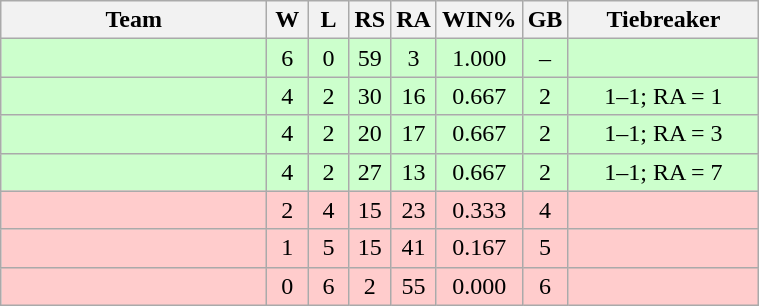<table class=wikitable style=text-align:center>
<tr>
<th width = 170>Team</th>
<th width = 20>W</th>
<th width = 20>L</th>
<th width = 20>RS</th>
<th width = 20>RA</th>
<th width = 20>WIN%</th>
<th width = 20>GB</th>
<th width = 120>Tiebreaker</th>
</tr>
<tr style="background:#cfc;">
<td align=left></td>
<td>6</td>
<td>0</td>
<td>59</td>
<td>3</td>
<td>1.000</td>
<td>–</td>
<td></td>
</tr>
<tr style = "background:#cfc;">
<td align = left></td>
<td>4</td>
<td>2</td>
<td>30</td>
<td>16</td>
<td>0.667</td>
<td>2</td>
<td>1–1; RA = 1</td>
</tr>
<tr style = "background:#cfc;">
<td align = left></td>
<td>4</td>
<td>2</td>
<td>20</td>
<td>17</td>
<td>0.667</td>
<td>2</td>
<td>1–1; RA = 3</td>
</tr>
<tr style = "background:#cfc;">
<td align = left></td>
<td>4</td>
<td>2</td>
<td>27</td>
<td>13</td>
<td>0.667</td>
<td>2</td>
<td>1–1; RA = 7</td>
</tr>
<tr style = "background:#fcc;">
<td align = left></td>
<td>2</td>
<td>4</td>
<td>15</td>
<td>23</td>
<td>0.333</td>
<td>4</td>
<td></td>
</tr>
<tr style = "background:#fcc;">
<td align = left></td>
<td>1</td>
<td>5</td>
<td>15</td>
<td>41</td>
<td>0.167</td>
<td>5</td>
<td></td>
</tr>
<tr style = "background:#fcc;">
<td align = left></td>
<td>0</td>
<td>6</td>
<td>2</td>
<td>55</td>
<td>0.000</td>
<td>6</td>
<td></td>
</tr>
</table>
